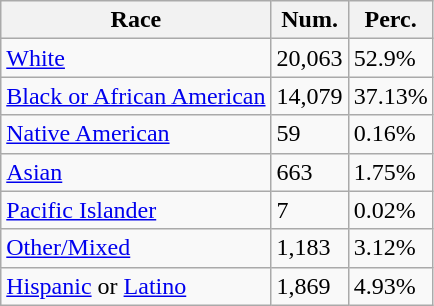<table class="wikitable">
<tr>
<th>Race</th>
<th>Num.</th>
<th>Perc.</th>
</tr>
<tr>
<td><a href='#'>White</a></td>
<td>20,063</td>
<td>52.9%</td>
</tr>
<tr>
<td><a href='#'>Black or African American</a></td>
<td>14,079</td>
<td>37.13%</td>
</tr>
<tr>
<td><a href='#'>Native American</a></td>
<td>59</td>
<td>0.16%</td>
</tr>
<tr>
<td><a href='#'>Asian</a></td>
<td>663</td>
<td>1.75%</td>
</tr>
<tr>
<td><a href='#'>Pacific Islander</a></td>
<td>7</td>
<td>0.02%</td>
</tr>
<tr>
<td><a href='#'>Other/Mixed</a></td>
<td>1,183</td>
<td>3.12%</td>
</tr>
<tr>
<td><a href='#'>Hispanic</a> or <a href='#'>Latino</a></td>
<td>1,869</td>
<td>4.93%</td>
</tr>
</table>
